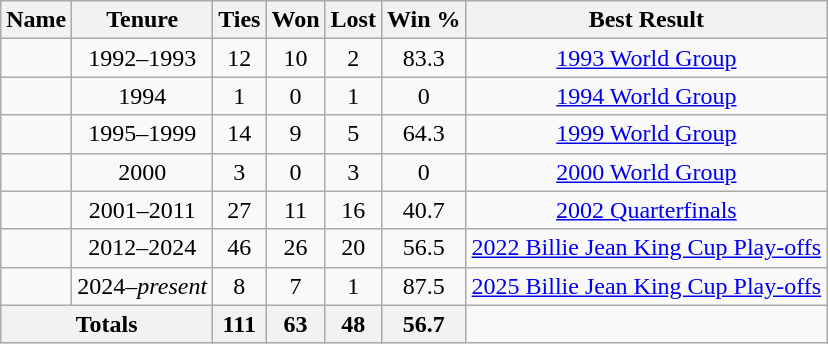<table class="wikitable sortable" style="text-align: center;">
<tr>
<th>Name</th>
<th>Tenure</th>
<th>Ties</th>
<th>Won</th>
<th>Lost</th>
<th>Win %</th>
<th class="unsortable">Best Result</th>
</tr>
<tr>
<td style="text-align: left;"> </td>
<td>1992–1993</td>
<td>12</td>
<td>10</td>
<td>2</td>
<td>83.3</td>
<td><a href='#'>1993 World Group</a></td>
</tr>
<tr>
<td style="text-align: left;"> </td>
<td>1994</td>
<td>1</td>
<td>0</td>
<td>1</td>
<td>0</td>
<td><a href='#'>1994 World Group</a></td>
</tr>
<tr>
<td style="text-align: left;"> </td>
<td>1995–1999</td>
<td>14</td>
<td>9</td>
<td>5</td>
<td>64.3</td>
<td><a href='#'>1999 World Group</a></td>
</tr>
<tr>
<td style="text-align: left;"> </td>
<td>2000</td>
<td>3</td>
<td>0</td>
<td>3</td>
<td>0</td>
<td><a href='#'>2000 World Group</a></td>
</tr>
<tr>
<td style="text-align: left;"> </td>
<td>2001–2011</td>
<td>27</td>
<td>11</td>
<td>16</td>
<td>40.7</td>
<td><a href='#'>2002 Quarterfinals</a></td>
</tr>
<tr>
<td style="text-align: left;"> </td>
<td>2012–2024</td>
<td>46</td>
<td>26</td>
<td>20</td>
<td>56.5</td>
<td><a href='#'>2022 Billie Jean King Cup Play-offs</a></td>
</tr>
<tr>
<td style="text-align: left;"> </td>
<td>2024–<em>present</em></td>
<td>8</td>
<td>7</td>
<td>1</td>
<td>87.5</td>
<td><a href='#'>2025 Billie Jean King Cup Play-offs</a></td>
</tr>
<tr>
<th colspan="2">Totals</th>
<th>111</th>
<th>63</th>
<th>48</th>
<th>56.7</th>
</tr>
</table>
